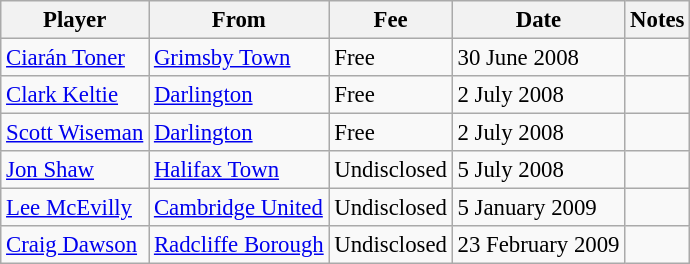<table class="wikitable" style="text-align:center; font-size:95%; text-align:left">
<tr>
<th>Player</th>
<th>From</th>
<th>Fee</th>
<th>Date</th>
<th>Notes</th>
</tr>
<tr --->
<td> <a href='#'>Ciarán Toner</a></td>
<td><a href='#'>Grimsby Town</a></td>
<td>Free</td>
<td>30 June 2008</td>
<td align="center"></td>
</tr>
<tr --->
<td> <a href='#'>Clark Keltie</a></td>
<td><a href='#'>Darlington</a></td>
<td>Free</td>
<td>2 July 2008</td>
<td align="center"></td>
</tr>
<tr --->
<td> <a href='#'>Scott Wiseman</a></td>
<td><a href='#'>Darlington</a></td>
<td>Free</td>
<td>2 July 2008</td>
<td align="center"></td>
</tr>
<tr --->
<td> <a href='#'>Jon Shaw</a></td>
<td><a href='#'>Halifax Town</a></td>
<td>Undisclosed</td>
<td>5 July 2008</td>
<td align="center"></td>
</tr>
<tr --->
<td> <a href='#'>Lee McEvilly</a></td>
<td><a href='#'>Cambridge United</a></td>
<td>Undisclosed</td>
<td>5 January 2009</td>
<td align="center"></td>
</tr>
<tr --->
<td> <a href='#'>Craig Dawson</a></td>
<td><a href='#'>Radcliffe Borough</a></td>
<td>Undisclosed</td>
<td>23 February 2009</td>
<td align="center"></td>
</tr>
</table>
